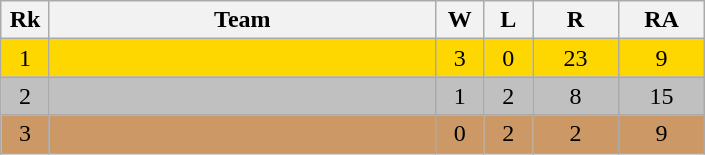<table class=wikitable style=text-align:center>
<tr>
<th width=25>Rk</th>
<th width=250>Team</th>
<th width=25>W</th>
<th width=25>L</th>
<th width=50>R</th>
<th width=50>RA</th>
</tr>
<tr style="background-color:gold;">
<td>1</td>
<td align=left></td>
<td>3</td>
<td>0</td>
<td>23</td>
<td>9</td>
</tr>
<tr style="background-color:silver;">
<td>2</td>
<td align=left></td>
<td>1</td>
<td>2</td>
<td>8</td>
<td>15</td>
</tr>
<tr style="background-color:#c96;">
<td>3</td>
<td align=left></td>
<td>0</td>
<td>2</td>
<td>2</td>
<td>9</td>
</tr>
</table>
